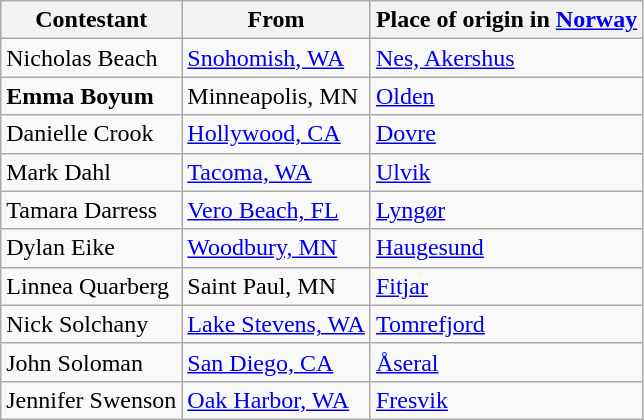<table class="wikitable sortable">
<tr>
<th>Contestant</th>
<th>From</th>
<th>Place of origin in <a href='#'>Norway</a></th>
</tr>
<tr>
<td>Nicholas Beach</td>
<td><a href='#'>Snohomish, WA</a></td>
<td><a href='#'>Nes, Akershus</a></td>
</tr>
<tr>
<td><strong>Emma Boyum</strong></td>
<td>Minneapolis, MN</td>
<td><a href='#'>Olden</a></td>
</tr>
<tr>
<td>Danielle Crook</td>
<td><a href='#'>Hollywood, CA</a></td>
<td><a href='#'>Dovre</a></td>
</tr>
<tr>
<td>Mark Dahl</td>
<td><a href='#'>Tacoma, WA</a></td>
<td><a href='#'>Ulvik</a></td>
</tr>
<tr>
<td>Tamara Darress</td>
<td><a href='#'>Vero Beach, FL</a></td>
<td><a href='#'>Lyngør</a></td>
</tr>
<tr>
<td>Dylan Eike</td>
<td><a href='#'>Woodbury, MN</a></td>
<td><a href='#'>Haugesund</a></td>
</tr>
<tr>
<td>Linnea Quarberg</td>
<td>Saint Paul, MN</td>
<td><a href='#'>Fitjar</a></td>
</tr>
<tr>
<td>Nick Solchany</td>
<td><a href='#'>Lake Stevens, WA</a></td>
<td><a href='#'>Tomrefjord</a></td>
</tr>
<tr>
<td>John Soloman</td>
<td><a href='#'>San Diego, CA</a></td>
<td><a href='#'>Åseral</a></td>
</tr>
<tr>
<td>Jennifer Swenson</td>
<td><a href='#'>Oak Harbor, WA</a></td>
<td><a href='#'>Fresvik</a></td>
</tr>
</table>
